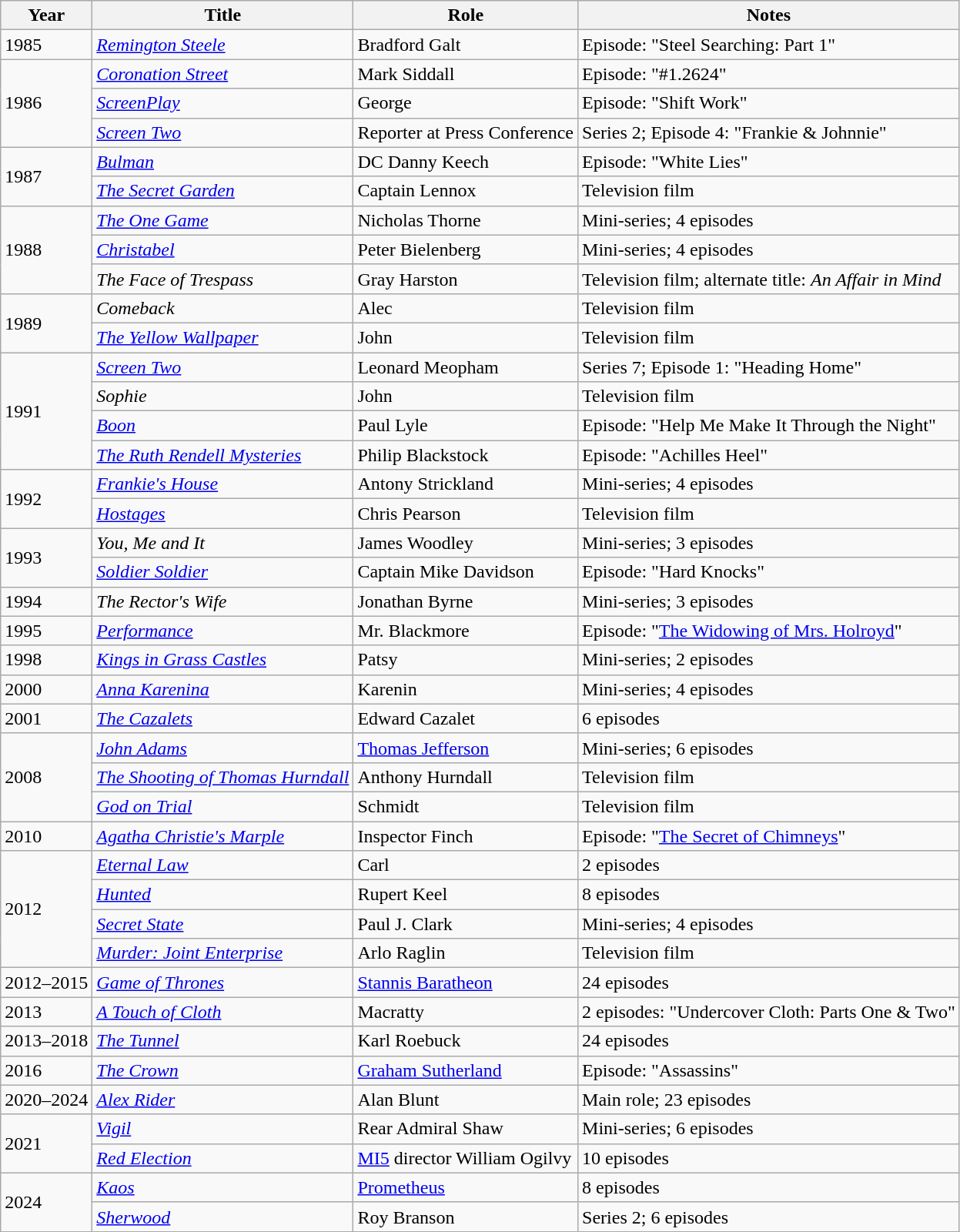<table class="wikitable sortable">
<tr>
<th>Year</th>
<th>Title</th>
<th>Role</th>
<th>Notes</th>
</tr>
<tr>
<td>1985</td>
<td><em><a href='#'>Remington Steele</a></em></td>
<td>Bradford Galt</td>
<td>Episode: "Steel Searching: Part 1"</td>
</tr>
<tr>
<td rowspan=3>1986</td>
<td><em><a href='#'>Coronation Street</a></em></td>
<td>Mark Siddall</td>
<td>Episode: "#1.2624"</td>
</tr>
<tr>
<td><em><a href='#'>ScreenPlay</a></em></td>
<td>George</td>
<td>Episode: "Shift Work"</td>
</tr>
<tr>
<td><em><a href='#'>Screen Two</a></em></td>
<td>Reporter at Press Conference</td>
<td>Series 2; Episode 4: "Frankie & Johnnie"</td>
</tr>
<tr>
<td rowspan=2>1987</td>
<td><em><a href='#'>Bulman</a></em></td>
<td>DC Danny Keech</td>
<td>Episode: "White Lies"</td>
</tr>
<tr>
<td><em><a href='#'>The Secret Garden</a></em></td>
<td>Captain Lennox</td>
<td>Television film</td>
</tr>
<tr>
<td rowspan=3>1988</td>
<td><em><a href='#'>The One Game</a></em></td>
<td>Nicholas Thorne</td>
<td>Mini-series; 4 episodes</td>
</tr>
<tr>
<td><em><a href='#'>Christabel</a></em></td>
<td>Peter Bielenberg</td>
<td>Mini-series; 4 episodes</td>
</tr>
<tr>
<td><em>The Face of Trespass</em></td>
<td>Gray Harston</td>
<td>Television film; alternate title: <em>An Affair in Mind</em></td>
</tr>
<tr>
<td rowspan=2>1989</td>
<td><em>Comeback</em></td>
<td>Alec</td>
<td>Television film</td>
</tr>
<tr>
<td><em><a href='#'>The Yellow Wallpaper</a></em></td>
<td>John</td>
<td>Television film</td>
</tr>
<tr>
<td rowspan=4>1991</td>
<td><em><a href='#'>Screen Two</a></em></td>
<td>Leonard Meopham</td>
<td>Series 7; Episode 1: "Heading Home"</td>
</tr>
<tr>
<td><em>Sophie</em></td>
<td>John</td>
<td>Television film</td>
</tr>
<tr>
<td><em><a href='#'>Boon</a></em></td>
<td>Paul Lyle</td>
<td>Episode: "Help Me Make It Through the Night"</td>
</tr>
<tr>
<td><em><a href='#'>The Ruth Rendell Mysteries</a></em></td>
<td>Philip Blackstock</td>
<td>Episode: "Achilles Heel"</td>
</tr>
<tr>
<td rowspan=2>1992</td>
<td><em><a href='#'>Frankie's House</a></em></td>
<td>Antony Strickland</td>
<td>Mini-series; 4 episodes</td>
</tr>
<tr>
<td><em><a href='#'>Hostages</a></em></td>
<td>Chris Pearson</td>
<td>Television film</td>
</tr>
<tr>
<td rowspan=2>1993</td>
<td><em>You, Me and It</em></td>
<td>James Woodley</td>
<td>Mini-series; 3 episodes</td>
</tr>
<tr>
<td><em><a href='#'>Soldier Soldier</a></em></td>
<td>Captain Mike Davidson</td>
<td>Episode: "Hard Knocks"</td>
</tr>
<tr>
<td>1994</td>
<td><em>The Rector's Wife</em></td>
<td>Jonathan Byrne</td>
<td>Mini-series; 3 episodes</td>
</tr>
<tr>
<td>1995</td>
<td><em><a href='#'>Performance</a></em></td>
<td>Mr. Blackmore</td>
<td>Episode: "<a href='#'>The Widowing of Mrs. Holroyd</a>"</td>
</tr>
<tr>
<td>1998</td>
<td><em><a href='#'>Kings in Grass Castles</a></em></td>
<td>Patsy</td>
<td>Mini-series; 2 episodes</td>
</tr>
<tr>
<td>2000</td>
<td><em><a href='#'>Anna Karenina</a></em></td>
<td>Karenin</td>
<td>Mini-series; 4 episodes</td>
</tr>
<tr>
<td>2001</td>
<td><em><a href='#'>The Cazalets</a></em></td>
<td>Edward Cazalet</td>
<td>6 episodes</td>
</tr>
<tr>
<td rowspan=3>2008</td>
<td><em><a href='#'>John Adams</a></em></td>
<td><a href='#'>Thomas Jefferson</a></td>
<td>Mini-series; 6 episodes</td>
</tr>
<tr>
<td><em><a href='#'>The Shooting of Thomas Hurndall</a></em></td>
<td>Anthony Hurndall</td>
<td>Television film</td>
</tr>
<tr>
<td><em><a href='#'>God on Trial</a></em></td>
<td>Schmidt</td>
<td>Television film</td>
</tr>
<tr>
<td>2010</td>
<td><em><a href='#'>Agatha Christie's Marple</a></em></td>
<td>Inspector Finch</td>
<td>Episode: "<a href='#'>The Secret of Chimneys</a>"</td>
</tr>
<tr>
<td rowspan=4>2012</td>
<td><em><a href='#'>Eternal Law</a></em></td>
<td>Carl</td>
<td>2 episodes</td>
</tr>
<tr>
<td><em><a href='#'>Hunted</a></em></td>
<td>Rupert Keel</td>
<td>8 episodes</td>
</tr>
<tr>
<td><em><a href='#'>Secret State</a></em></td>
<td>Paul J. Clark</td>
<td>Mini-series; 4 episodes</td>
</tr>
<tr>
<td><em><a href='#'>Murder: Joint Enterprise</a></em></td>
<td>Arlo Raglin</td>
<td>Television film</td>
</tr>
<tr>
<td>2012–2015</td>
<td><em><a href='#'>Game of Thrones</a></em></td>
<td><a href='#'>Stannis Baratheon</a></td>
<td>24 episodes</td>
</tr>
<tr>
<td>2013</td>
<td><em><a href='#'>A Touch of Cloth</a></em></td>
<td>Macratty</td>
<td>2 episodes: "Undercover Cloth: Parts One & Two"</td>
</tr>
<tr>
<td>2013–2018</td>
<td><em><a href='#'>The Tunnel</a></em></td>
<td>Karl Roebuck</td>
<td>24 episodes</td>
</tr>
<tr>
<td>2016</td>
<td><em><a href='#'>The Crown</a></em></td>
<td><a href='#'>Graham Sutherland</a></td>
<td>Episode: "Assassins"</td>
</tr>
<tr>
<td>2020–2024</td>
<td><em><a href='#'>Alex Rider</a></em></td>
<td>Alan Blunt</td>
<td>Main role; 23 episodes</td>
</tr>
<tr>
<td rowspan=2>2021</td>
<td><em><a href='#'>Vigil</a></em></td>
<td>Rear Admiral Shaw</td>
<td>Mini-series; 6 episodes</td>
</tr>
<tr>
<td><em><a href='#'>Red Election</a></em></td>
<td><a href='#'>MI5</a> director William Ogilvy</td>
<td>10 episodes</td>
</tr>
<tr>
<td rowspan=2>2024</td>
<td><em><a href='#'>Kaos</a></em></td>
<td><a href='#'>Prometheus</a></td>
<td>8 episodes</td>
</tr>
<tr>
<td><em><a href='#'>Sherwood</a></em></td>
<td>Roy Branson</td>
<td>Series 2; 6 episodes</td>
</tr>
</table>
